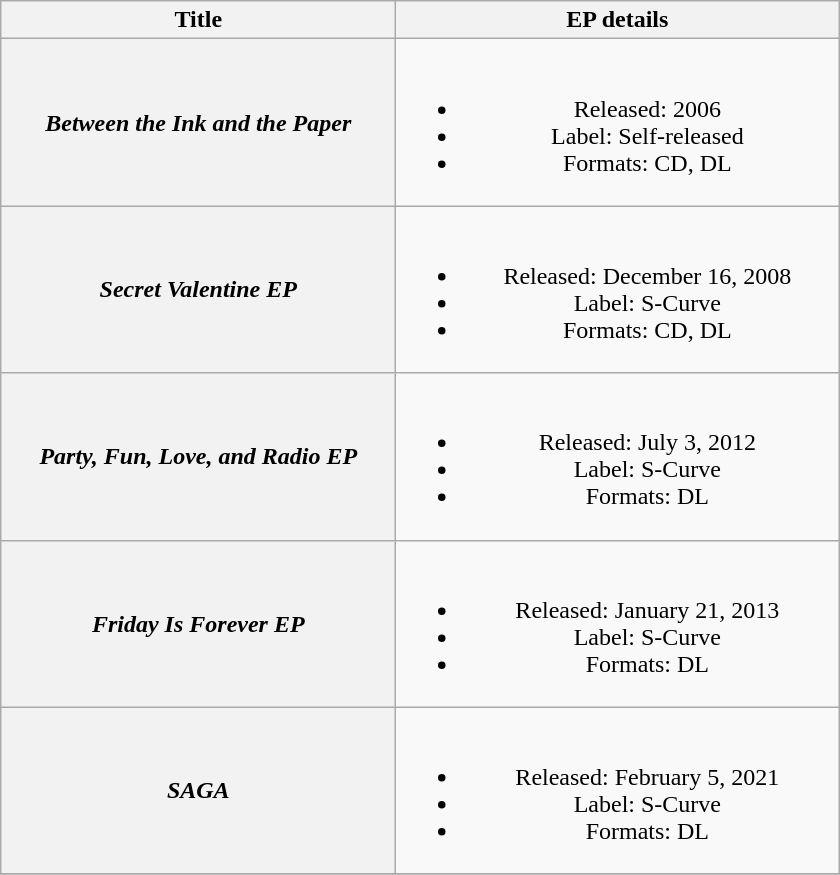<table class="wikitable plainrowheaders" style="text-align:center;">
<tr>
<th scope="col" style="width:16em;">Title</th>
<th scope="col" style="width:18em;">EP details</th>
</tr>
<tr>
<th scope="row"><em>Between the Ink and the Paper</em></th>
<td><br><ul><li>Released: 2006</li><li>Label: Self-released</li><li>Formats: CD, DL</li></ul></td>
</tr>
<tr>
<th scope="row"><em>Secret Valentine EP</em></th>
<td><br><ul><li>Released: December 16, 2008</li><li>Label: S-Curve</li><li>Formats: CD, DL</li></ul></td>
</tr>
<tr>
<th scope="row"><em>Party, Fun, Love, and Radio EP</em></th>
<td><br><ul><li>Released: July 3, 2012</li><li>Label: S-Curve</li><li>Formats: DL</li></ul></td>
</tr>
<tr>
<th scope="row"><em>Friday Is Forever EP</em></th>
<td><br><ul><li>Released: January 21, 2013</li><li>Label: S-Curve</li><li>Formats: DL</li></ul></td>
</tr>
<tr>
<th scope="row"><em>SAGA</em></th>
<td><br><ul><li>Released: February 5, 2021</li><li>Label: S-Curve</li><li>Formats: DL</li></ul></td>
</tr>
<tr>
</tr>
</table>
